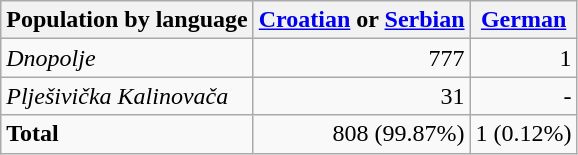<table class="wikitable sortable">
<tr>
<th>Population by language</th>
<th><a href='#'>Croatian</a> or <a href='#'>Serbian</a></th>
<th><a href='#'>German</a></th>
</tr>
<tr>
<td><em>Dnopolje</em></td>
<td align="right">777</td>
<td align="right">1</td>
</tr>
<tr>
<td><em>Plješivička Kalinovača</em></td>
<td align="right">31</td>
<td align="right">-</td>
</tr>
<tr>
<td><strong>Total</strong></td>
<td align="right">808 (99.87%)</td>
<td align="right">1 (0.12%)</td>
</tr>
</table>
